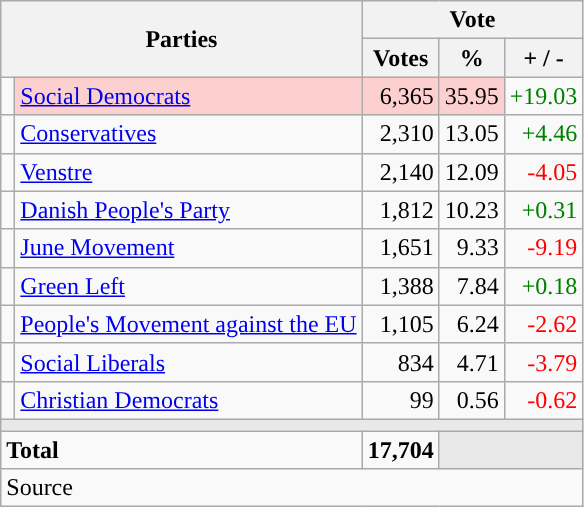<table class="wikitable" style="text-align:right;">
<tr>
<th style="text-align:centre;" rowspan="2" colspan="2" width="225">Parties</th>
<th colspan="3">Vote</th>
</tr>
<tr>
<th width="15">Votes</th>
<th width="15">%</th>
<th width="15">+ / -</th>
</tr>
<tr>
<td width="2" style="color:inherit;background:"></td>
<td bgcolor=#fbd0ce   align="left"><a href='#'>Social Democrats</a></td>
<td bgcolor=#fbd0ce>6,365</td>
<td bgcolor=#fbd0ce>35.95</td>
<td style=color:green;>+19.03</td>
</tr>
<tr>
<td width="2" style="color:inherit;background:"></td>
<td align="left"><a href='#'>Conservatives</a></td>
<td>2,310</td>
<td>13.05</td>
<td style=color:green;>+4.46</td>
</tr>
<tr>
<td width="2" style="color:inherit;background:"></td>
<td align="left"><a href='#'>Venstre</a></td>
<td>2,140</td>
<td>12.09</td>
<td style=color:red;>-4.05</td>
</tr>
<tr>
<td width="2" style="color:inherit;background:"></td>
<td align="left"><a href='#'>Danish People's Party</a></td>
<td>1,812</td>
<td>10.23</td>
<td style=color:green;>+0.31</td>
</tr>
<tr>
<td width="2" style="color:inherit;background:"></td>
<td align="left"><a href='#'>June Movement</a></td>
<td>1,651</td>
<td>9.33</td>
<td style=color:red;>-9.19</td>
</tr>
<tr>
<td width="2" style="color:inherit;background:"></td>
<td align="left"><a href='#'>Green Left</a></td>
<td>1,388</td>
<td>7.84</td>
<td style=color:green;>+0.18</td>
</tr>
<tr>
<td width="2" style="color:inherit;background:"></td>
<td align="left"><a href='#'>People's Movement against the EU</a></td>
<td>1,105</td>
<td>6.24</td>
<td style=color:red;>-2.62</td>
</tr>
<tr>
<td width="2" style="color:inherit;background:"></td>
<td align="left"><a href='#'>Social Liberals</a></td>
<td>834</td>
<td>4.71</td>
<td style=color:red;>-3.79</td>
</tr>
<tr>
<td width="2" style="color:inherit;background:"></td>
<td align="left"><a href='#'>Christian Democrats</a></td>
<td>99</td>
<td>0.56</td>
<td style=color:red;>-0.62</td>
</tr>
<tr>
<td colspan="7" bgcolor="#E9E9E9"></td>
</tr>
<tr>
<td align="left" colspan="2"><strong>Total</strong></td>
<td><strong>17,704</strong></td>
<td bgcolor="#E9E9E9" colspan="2"></td>
</tr>
<tr>
<td align="left" colspan="6">Source</td>
</tr>
</table>
